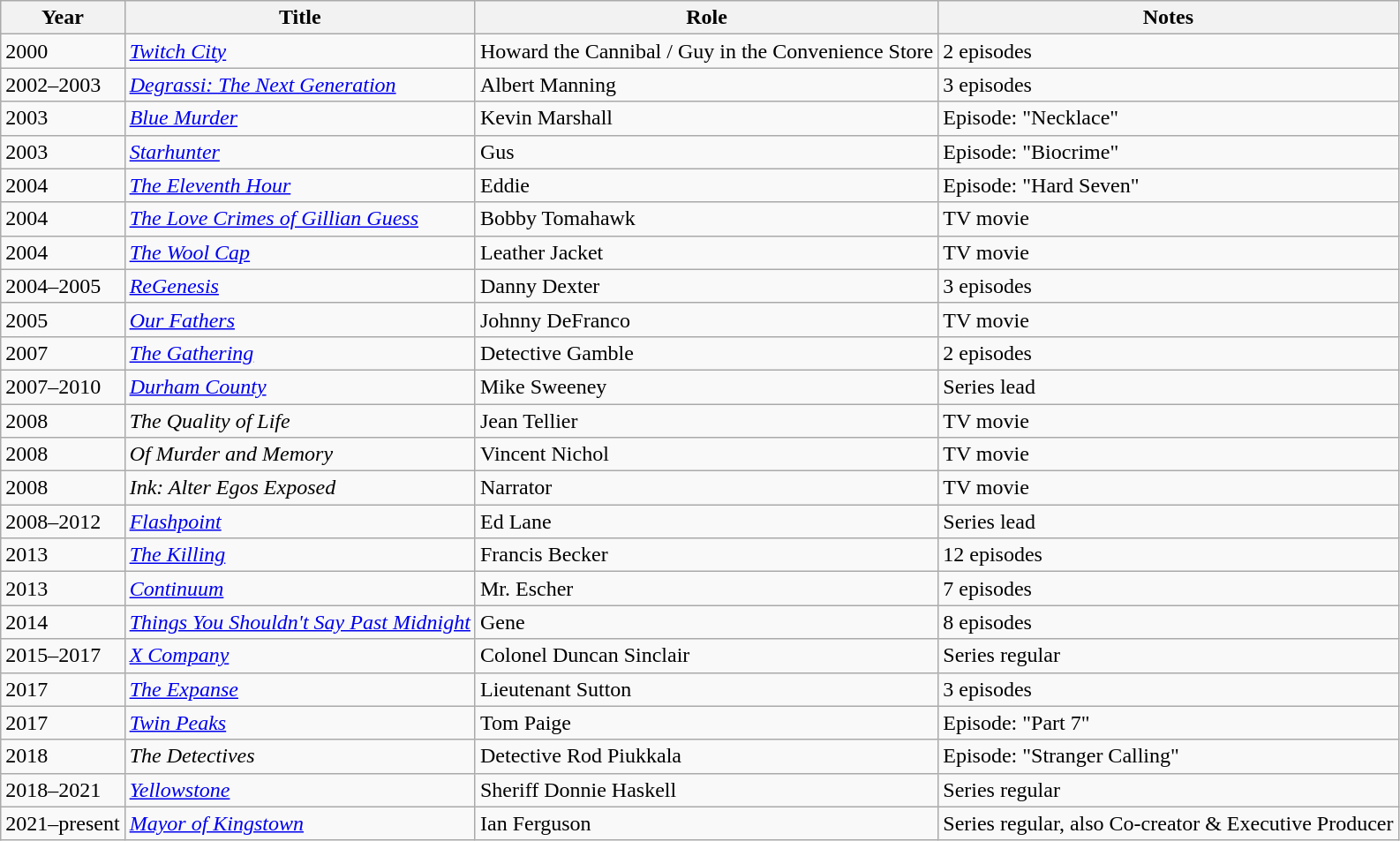<table class="wikitable sortable">
<tr>
<th>Year</th>
<th>Title</th>
<th>Role</th>
<th class="unsortable">Notes</th>
</tr>
<tr>
<td>2000</td>
<td><em><a href='#'>Twitch City</a></em></td>
<td>Howard the Cannibal / Guy in the Convenience Store</td>
<td>2 episodes</td>
</tr>
<tr>
<td>2002–2003</td>
<td><em><a href='#'>Degrassi: The Next Generation</a></em></td>
<td>Albert Manning</td>
<td>3 episodes</td>
</tr>
<tr>
<td>2003</td>
<td><em><a href='#'>Blue Murder</a></em></td>
<td>Kevin Marshall</td>
<td>Episode: "Necklace"</td>
</tr>
<tr>
<td>2003</td>
<td><em><a href='#'>Starhunter</a></em></td>
<td>Gus</td>
<td>Episode: "Biocrime"</td>
</tr>
<tr>
<td>2004</td>
<td data-sort-value="Eleventh Hour, The"><em><a href='#'>The Eleventh Hour</a></em></td>
<td>Eddie</td>
<td>Episode: "Hard Seven"</td>
</tr>
<tr>
<td>2004</td>
<td data-sort-value="Love Crimes of Gillian Guess, The"><em><a href='#'>The Love Crimes of Gillian Guess</a></em></td>
<td>Bobby Tomahawk</td>
<td>TV movie</td>
</tr>
<tr>
<td>2004</td>
<td data-sort-value="Wool Cap, The"><em><a href='#'>The Wool Cap</a></em></td>
<td>Leather Jacket</td>
<td>TV movie</td>
</tr>
<tr>
<td>2004–2005</td>
<td><em><a href='#'>ReGenesis</a></em></td>
<td>Danny Dexter</td>
<td>3 episodes</td>
</tr>
<tr>
<td>2005</td>
<td><em><a href='#'>Our Fathers</a></em></td>
<td>Johnny DeFranco</td>
<td>TV movie</td>
</tr>
<tr>
<td>2007</td>
<td data-sort-value="Gathering, The"><em><a href='#'>The Gathering</a></em></td>
<td>Detective Gamble</td>
<td>2 episodes</td>
</tr>
<tr>
<td>2007–2010</td>
<td><em><a href='#'>Durham County</a></em></td>
<td>Mike Sweeney</td>
<td>Series lead</td>
</tr>
<tr>
<td>2008</td>
<td data-sort-value="Quality of Life, The"><em>The Quality of Life</em></td>
<td>Jean Tellier</td>
<td>TV movie</td>
</tr>
<tr>
<td>2008</td>
<td><em>Of Murder and Memory</em></td>
<td>Vincent Nichol</td>
<td>TV movie</td>
</tr>
<tr>
<td>2008</td>
<td><em>Ink: Alter Egos Exposed</em></td>
<td>Narrator</td>
<td>TV movie</td>
</tr>
<tr>
<td>2008–2012</td>
<td><em><a href='#'>Flashpoint</a></em></td>
<td>Ed Lane</td>
<td>Series lead</td>
</tr>
<tr>
<td>2013</td>
<td data-sort-value="Killing, The"><em><a href='#'>The Killing</a></em></td>
<td>Francis Becker</td>
<td>12 episodes</td>
</tr>
<tr>
<td>2013</td>
<td><em><a href='#'>Continuum</a></em></td>
<td>Mr. Escher</td>
<td>7 episodes</td>
</tr>
<tr>
<td>2014</td>
<td><em><a href='#'>Things You Shouldn't Say Past Midnight</a></em></td>
<td>Gene</td>
<td>8 episodes</td>
</tr>
<tr>
<td>2015–2017</td>
<td><em><a href='#'>X Company</a></em></td>
<td>Colonel Duncan Sinclair</td>
<td>Series regular</td>
</tr>
<tr>
<td>2017</td>
<td data-sort-value="Expanse, The"><em><a href='#'>The Expanse</a></em></td>
<td>Lieutenant Sutton</td>
<td>3 episodes</td>
</tr>
<tr>
<td>2017</td>
<td><em><a href='#'>Twin Peaks</a></em></td>
<td>Tom Paige</td>
<td>Episode: "Part 7"</td>
</tr>
<tr>
<td>2018</td>
<td data-sort-value="Detectives, The"><em>The Detectives</em></td>
<td>Detective Rod Piukkala</td>
<td>Episode: "Stranger Calling"</td>
</tr>
<tr>
<td>2018–2021</td>
<td><em><a href='#'>Yellowstone</a></em></td>
<td>Sheriff Donnie Haskell</td>
<td>Series regular</td>
</tr>
<tr>
<td>2021–present</td>
<td><em><a href='#'>Mayor of Kingstown</a></em></td>
<td>Ian Ferguson</td>
<td>Series regular, also Co-creator & Executive Producer</td>
</tr>
</table>
